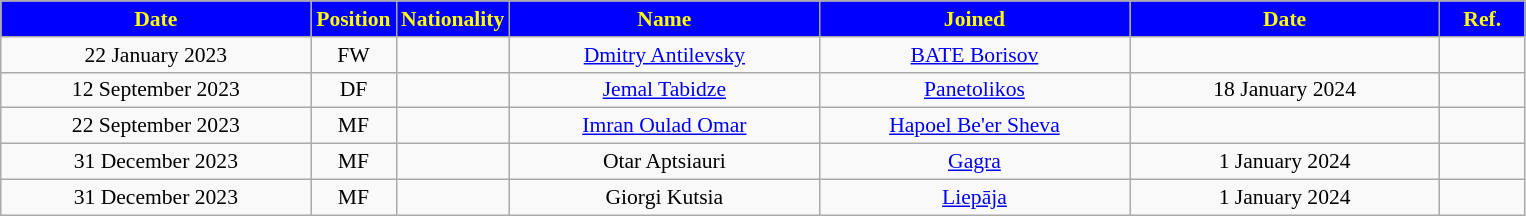<table class="wikitable" style="text-align:center; font-size:90%; ">
<tr>
<th style="background:#0000FF; color:#ffff00; width:200px;">Date</th>
<th style="background:#0000FF; color:#ffff00; width:50px;">Position</th>
<th style="background:#0000FF; color:#ffff00; width:50px;">Nationality</th>
<th style="background:#0000FF; color:#ffff00; width:200px;">Name</th>
<th style="background:#0000FF; color:#ffff00; width:200px;">Joined</th>
<th style="background:#0000FF; color:#ffff00; width:200px;">Date</th>
<th style="background:#0000FF; color:#ffff00; width:50px;">Ref.</th>
</tr>
<tr>
<td>22 January 2023</td>
<td>FW</td>
<td></td>
<td><a href='#'>Dmitry Antilevsky</a></td>
<td><a href='#'>BATE Borisov</a></td>
<td></td>
<td></td>
</tr>
<tr>
<td>12 September 2023</td>
<td>DF</td>
<td></td>
<td><a href='#'>Jemal Tabidze</a></td>
<td><a href='#'>Panetolikos</a></td>
<td>18 January 2024</td>
<td></td>
</tr>
<tr>
<td>22 September 2023</td>
<td>MF</td>
<td></td>
<td><a href='#'>Imran Oulad Omar</a></td>
<td><a href='#'>Hapoel Be'er Sheva</a></td>
<td></td>
<td></td>
</tr>
<tr>
<td>31 December 2023</td>
<td>MF</td>
<td></td>
<td>Otar Aptsiauri</td>
<td><a href='#'>Gagra</a></td>
<td>1 January 2024</td>
<td></td>
</tr>
<tr>
<td>31 December 2023</td>
<td>MF</td>
<td></td>
<td>Giorgi Kutsia</td>
<td><a href='#'>Liepāja</a></td>
<td>1 January 2024</td>
<td></td>
</tr>
</table>
